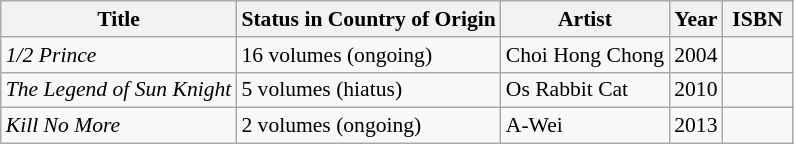<table class="wikitable" style="font-size: 90%;">
<tr>
<th>Title</th>
<th>Status in Country of Origin</th>
<th>Artist</th>
<th>Year</th>
<th scope=col width="40">ISBN</th>
</tr>
<tr>
<td><em>1/2 Prince</em></td>
<td>16 volumes (ongoing)</td>
<td>Choi Hong Chong</td>
<td>2004</td>
<td></td>
</tr>
<tr>
<td><em>The Legend of Sun Knight</em></td>
<td>5 volumes (hiatus)</td>
<td>Os Rabbit Cat</td>
<td>2010</td>
<td></td>
</tr>
<tr>
<td><em>Kill No More</em></td>
<td>2 volumes (ongoing)</td>
<td>A-Wei</td>
<td>2013</td>
<td></td>
</tr>
</table>
